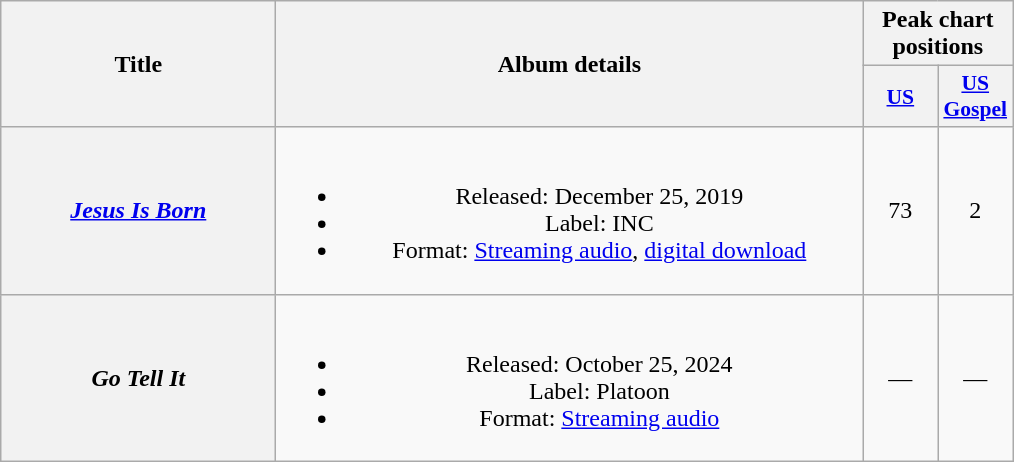<table class="wikitable plainrowheaders" style="text-align:center">
<tr>
<th scope="col" rowspan="2" style="width:11em;">Title</th>
<th scope="col" rowspan="2" style="width:24em;">Album details</th>
<th scope="col" colspan="2">Peak chart positions</th>
</tr>
<tr>
<th scope="col" style="width:3em;font-size:90%;"><a href='#'>US</a><br></th>
<th scope="col" style="width:3em;font-size:90%;"><a href='#'>US Gospel</a><br></th>
</tr>
<tr>
<th scope="row"><em><a href='#'>Jesus Is Born</a></em></th>
<td><br><ul><li>Released: December 25, 2019</li><li>Label: INC</li><li>Format: <a href='#'>Streaming audio</a>, <a href='#'>digital download</a></li></ul></td>
<td>73</td>
<td>2</td>
</tr>
<tr>
<th scope="row"><em>Go Tell It</em></th>
<td><br><ul><li>Released: October 25, 2024</li><li>Label: Platoon</li><li>Format: <a href='#'>Streaming audio</a></li></ul></td>
<td>—</td>
<td>—</td>
</tr>
</table>
